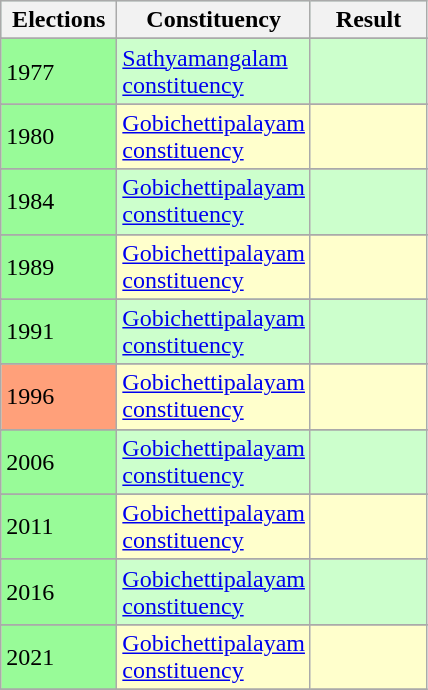<table class="sortable wikitable">
<tr style="background:#adc;">
<th width=70>Elections</th>
<th width=70>Constituency</th>
<th width=70>Result</th>
</tr>
<tr>
</tr>
<tr style="background:#cfc;">
<td bgcolor=98FB98>1977</td>
<td><a href='#'>Sathyamangalam constituency</a></td>
<td></td>
</tr>
<tr>
</tr>
<tr style="background:#ffc;">
<td bgcolor=98FB98>1980</td>
<td><a href='#'>Gobichettipalayam constituency</a></td>
<td></td>
</tr>
<tr>
</tr>
<tr style="background:#cfc;">
<td bgcolor=98FB98>1984</td>
<td><a href='#'>Gobichettipalayam constituency</a></td>
<td></td>
</tr>
<tr>
</tr>
<tr style="background:#ffc;">
<td bgcolor=98FB98>1989</td>
<td><a href='#'>Gobichettipalayam constituency</a></td>
<td></td>
</tr>
<tr>
</tr>
<tr style="background:#cfc;">
<td bgcolor=98FB98>1991</td>
<td><a href='#'>Gobichettipalayam constituency</a></td>
<td></td>
</tr>
<tr>
</tr>
<tr style="background:#ffc;">
<td bgcolor=FFA07A>1996</td>
<td><a href='#'>Gobichettipalayam constituency</a></td>
<td></td>
</tr>
<tr>
</tr>
<tr style="background:#cfc;">
<td bgcolor=98FB98>2006</td>
<td><a href='#'>Gobichettipalayam constituency</a></td>
<td></td>
</tr>
<tr>
</tr>
<tr style="background:#ffc;">
<td bgcolor=98FB98>2011</td>
<td><a href='#'>Gobichettipalayam constituency</a></td>
<td></td>
</tr>
<tr>
</tr>
<tr style="background:#cfc;">
<td bgcolor=98FB98>2016</td>
<td><a href='#'>Gobichettipalayam constituency</a></td>
<td></td>
</tr>
<tr>
</tr>
<tr style="background:#ffc;">
<td bgcolor=98FB98>2021</td>
<td><a href='#'>Gobichettipalayam constituency</a></td>
<td></td>
</tr>
<tr>
</tr>
</table>
